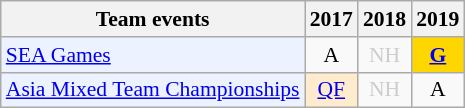<table class="wikitable" style="font-size: 90%; text-align:center">
<tr>
<th>Team events</th>
<th>2017</th>
<th>2018</th>
<th>2019</th>
</tr>
<tr>
<td bgcolor="#ECF2FF"; align="left"><a href='#'>SEA Games</a></td>
<td>A</td>
<td style=color:#ccc>NH</td>
<td bgcolor=gold><a href='#'><strong>G</strong></a></td>
</tr>
<tr>
<td bgcolor="#ECF2FF"; align="left"><a href='#'>Asia Mixed Team Championships</a></td>
<td bgcolor=FFEBCD><a href='#'>QF</a></td>
<td style=color:#ccc>NH</td>
<td>A</td>
</tr>
</table>
